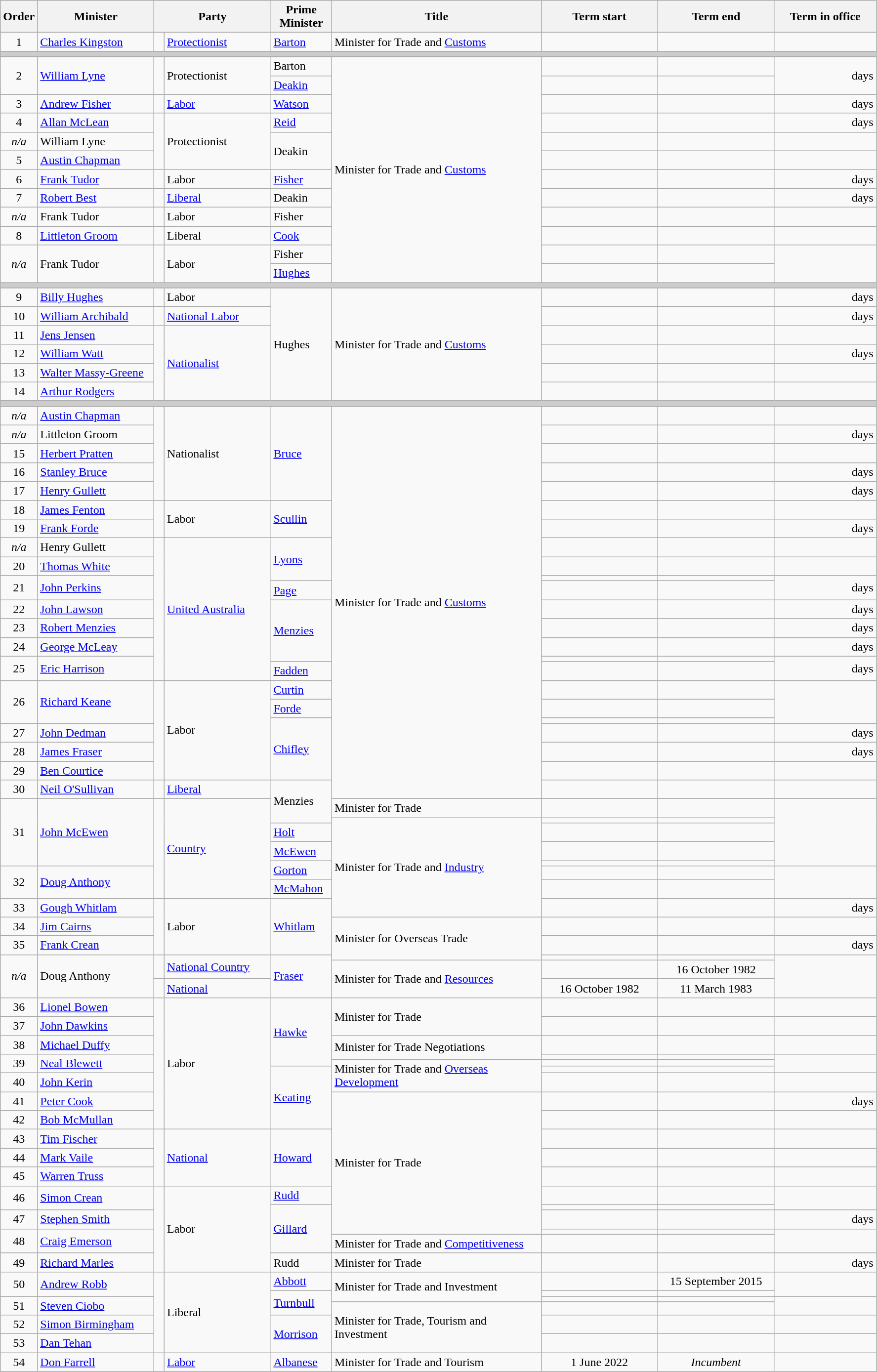<table class="wikitable">
<tr>
<th width=5>Order</th>
<th width=150>Minister</th>
<th width=150 colspan="2">Party</th>
<th width=75>Prime Minister</th>
<th width=275>Title</th>
<th width=150>Term start</th>
<th width=150>Term end</th>
<th width=130>Term in office</th>
</tr>
<tr>
<td align=center>1</td>
<td><a href='#'>Charles Kingston</a></td>
<td> </td>
<td><a href='#'>Protectionist</a></td>
<td><a href='#'>Barton</a></td>
<td>Minister for Trade and <a href='#'>Customs</a></td>
<td align=center></td>
<td align=center></td>
<td align=right></td>
</tr>
<tr>
<th colspan=9 style="background: #cccccc;"></th>
</tr>
<tr>
<td rowspan=2 align=center>2</td>
<td rowspan=2><a href='#'>William Lyne</a></td>
<td rowspan="2" > </td>
<td rowspan=2>Protectionist</td>
<td>Barton</td>
<td rowspan=12>Minister for Trade and <a href='#'>Customs</a></td>
<td align=center></td>
<td align=center></td>
<td rowspan=2 align=right> days</td>
</tr>
<tr>
<td><a href='#'>Deakin</a></td>
<td align=center></td>
<td align=center></td>
</tr>
<tr>
<td align=center>3</td>
<td><a href='#'>Andrew Fisher</a></td>
<td> </td>
<td><a href='#'>Labor</a></td>
<td><a href='#'>Watson</a></td>
<td align=center></td>
<td align=center></td>
<td align=right> days</td>
</tr>
<tr>
<td align=center>4</td>
<td><a href='#'>Allan McLean</a></td>
<td rowspan="3" > </td>
<td rowspan=3>Protectionist</td>
<td><a href='#'>Reid</a></td>
<td align=center></td>
<td align=center></td>
<td align=right> days</td>
</tr>
<tr>
<td align=center><em>n/a</em></td>
<td>William Lyne</td>
<td rowspan=2>Deakin</td>
<td align=center></td>
<td align=center></td>
<td align=right></td>
</tr>
<tr>
<td align=center>5</td>
<td><a href='#'>Austin Chapman</a></td>
<td align=center></td>
<td align=center></td>
<td align=right></td>
</tr>
<tr>
<td align=center>6</td>
<td><a href='#'>Frank Tudor</a></td>
<td> </td>
<td>Labor</td>
<td><a href='#'>Fisher</a></td>
<td align=center></td>
<td align=center></td>
<td align=right> days</td>
</tr>
<tr>
<td align=center>7</td>
<td><a href='#'>Robert Best</a></td>
<td> </td>
<td><a href='#'>Liberal</a></td>
<td>Deakin</td>
<td align=center></td>
<td align=center></td>
<td align=right> days</td>
</tr>
<tr>
<td align=center><em>n/a</em></td>
<td>Frank Tudor</td>
<td> </td>
<td>Labor</td>
<td>Fisher</td>
<td align=center></td>
<td align=center></td>
<td align=right></td>
</tr>
<tr>
<td align=center>8</td>
<td><a href='#'>Littleton Groom</a></td>
<td> </td>
<td>Liberal</td>
<td><a href='#'>Cook</a></td>
<td align=center></td>
<td align=center></td>
<td align=right></td>
</tr>
<tr>
<td rowspan=2 align=center><em>n/a</em></td>
<td rowspan=2>Frank Tudor</td>
<td rowspan="2" > </td>
<td rowspan=2>Labor</td>
<td>Fisher</td>
<td align=center></td>
<td align=center></td>
<td rowspan=2 align=right></td>
</tr>
<tr>
<td><a href='#'>Hughes</a></td>
<td align=center></td>
<td align=center></td>
</tr>
<tr>
<th colspan=9 style="background: #cccccc;"></th>
</tr>
<tr>
<td align=center>9</td>
<td><a href='#'>Billy Hughes</a></td>
<td> </td>
<td>Labor</td>
<td rowspan=6>Hughes</td>
<td rowspan=6>Minister for Trade and <a href='#'>Customs</a></td>
<td align=center></td>
<td align=center></td>
<td align=right> days</td>
</tr>
<tr>
<td align=center>10</td>
<td><a href='#'>William Archibald</a></td>
<td> </td>
<td><a href='#'>National Labor</a></td>
<td align=center></td>
<td align=center></td>
<td align=right> days</td>
</tr>
<tr>
<td align=center>11</td>
<td><a href='#'>Jens Jensen</a></td>
<td rowspan="4" > </td>
<td rowspan=4><a href='#'>Nationalist</a></td>
<td align=center></td>
<td align=center></td>
<td align=right></td>
</tr>
<tr>
<td align=center>12</td>
<td><a href='#'>William Watt</a></td>
<td align=center></td>
<td align=center></td>
<td align=right> days</td>
</tr>
<tr>
<td align=center>13</td>
<td><a href='#'>Walter Massy-Greene</a></td>
<td align=center></td>
<td align=center></td>
<td align=right></td>
</tr>
<tr>
<td align=center>14</td>
<td><a href='#'>Arthur Rodgers</a></td>
<td align=center></td>
<td align=center></td>
<td align=right></td>
</tr>
<tr>
<th colspan=9 style="background: #cccccc;"></th>
</tr>
<tr>
<td align=center><em>n/a</em></td>
<td><a href='#'>Austin Chapman</a></td>
<td rowspan="5" > </td>
<td rowspan=5>Nationalist</td>
<td rowspan=5><a href='#'>Bruce</a></td>
<td rowspan=23>Minister for Trade and <a href='#'>Customs</a></td>
<td align=center></td>
<td align=center></td>
<td align=right></td>
</tr>
<tr>
<td align=center><em>n/a</em></td>
<td>Littleton Groom</td>
<td align=center></td>
<td align=center></td>
<td align=right> days</td>
</tr>
<tr>
<td align=center>15</td>
<td><a href='#'>Herbert Pratten</a></td>
<td align=center></td>
<td align=center></td>
<td align=right></td>
</tr>
<tr>
<td align=center>16</td>
<td><a href='#'>Stanley Bruce</a></td>
<td align=center></td>
<td align=center></td>
<td align=right> days</td>
</tr>
<tr>
<td align=center>17</td>
<td><a href='#'>Henry Gullett</a></td>
<td align=center></td>
<td align=center></td>
<td align=right> days</td>
</tr>
<tr>
<td align=center>18</td>
<td><a href='#'>James Fenton</a></td>
<td rowspan="2" > </td>
<td rowspan=2>Labor</td>
<td rowspan=2><a href='#'>Scullin</a></td>
<td align=center></td>
<td align=center></td>
<td align=right></td>
</tr>
<tr>
<td align=center>19</td>
<td><a href='#'>Frank Forde</a></td>
<td align=center></td>
<td align=center></td>
<td align=right> days</td>
</tr>
<tr>
<td align=center><em>n/a</em></td>
<td>Henry Gullett</td>
<td rowspan="9" > </td>
<td rowspan=9><a href='#'>United Australia</a></td>
<td rowspan=3><a href='#'>Lyons</a></td>
<td align=center></td>
<td align=center></td>
<td align=right></td>
</tr>
<tr>
<td align=center>20</td>
<td><a href='#'>Thomas White</a></td>
<td align=center></td>
<td align=center></td>
<td align=right></td>
</tr>
<tr>
<td rowspan=2 align=center>21</td>
<td rowspan=2><a href='#'>John Perkins</a></td>
<td align=center></td>
<td align=center></td>
<td rowspan=2 align=right> days</td>
</tr>
<tr>
<td><a href='#'>Page</a></td>
<td align=center></td>
<td align=center></td>
</tr>
<tr>
<td align=center>22</td>
<td><a href='#'>John Lawson</a></td>
<td rowspan=4><a href='#'>Menzies</a></td>
<td align=center></td>
<td align=center></td>
<td align=right> days</td>
</tr>
<tr>
<td align=center>23</td>
<td><a href='#'>Robert Menzies</a></td>
<td align=center></td>
<td align=center></td>
<td align=right> days</td>
</tr>
<tr>
<td align=center>24</td>
<td><a href='#'>George McLeay</a></td>
<td align=center></td>
<td align=center></td>
<td align=right> days</td>
</tr>
<tr>
<td rowspan=2 align=center>25</td>
<td rowspan=2><a href='#'>Eric Harrison</a></td>
<td align=center></td>
<td align=center></td>
<td rowspan=2 align=right> days</td>
</tr>
<tr>
<td><a href='#'>Fadden</a></td>
<td align=center></td>
<td align=center></td>
</tr>
<tr>
<td rowspan=3 align=center>26</td>
<td rowspan=3><a href='#'>Richard Keane</a></td>
<td rowspan="6" > </td>
<td rowspan=6>Labor</td>
<td><a href='#'>Curtin</a></td>
<td align=center></td>
<td align=center></td>
<td rowspan=3 align=right></td>
</tr>
<tr>
<td><a href='#'>Forde</a></td>
<td align=center></td>
<td align=center></td>
</tr>
<tr>
<td rowspan=4><a href='#'>Chifley</a></td>
<td align=center></td>
<td align=center></td>
</tr>
<tr>
<td align=center>27</td>
<td><a href='#'>John Dedman</a></td>
<td align=center></td>
<td align=center></td>
<td align=right> days</td>
</tr>
<tr>
<td align=center>28</td>
<td><a href='#'>James Fraser</a></td>
<td align=center></td>
<td align=center></td>
<td align=right> days</td>
</tr>
<tr>
<td align=center>29</td>
<td><a href='#'>Ben Courtice</a></td>
<td align=center></td>
<td align=center></td>
<td align=right></td>
</tr>
<tr>
<td align=center>30</td>
<td><a href='#'>Neil O'Sullivan</a></td>
<td> </td>
<td><a href='#'>Liberal</a></td>
<td rowspan=3>Menzies</td>
<td align=center></td>
<td align=center></td>
<td align=right></td>
</tr>
<tr>
<td rowspan=5 align=center>31</td>
<td rowspan=5><a href='#'>John McEwen</a></td>
<td rowspan="7" > </td>
<td rowspan=7><a href='#'>Country</a></td>
<td>Minister for Trade</td>
<td align=center></td>
<td align=center></td>
<td rowspan=5 align=right><strong></strong></td>
</tr>
<tr>
<td rowspan=7>Minister for Trade and <a href='#'>Industry</a></td>
<td align=center></td>
<td align=center></td>
</tr>
<tr>
<td><a href='#'>Holt</a></td>
<td align=center></td>
<td align=center></td>
</tr>
<tr>
<td><a href='#'>McEwen</a></td>
<td align=center></td>
<td align=center></td>
</tr>
<tr>
<td rowspan=2><a href='#'>Gorton</a></td>
<td align=center></td>
<td align=center></td>
</tr>
<tr>
<td rowspan=2 align=center>32</td>
<td rowspan=2><a href='#'>Doug Anthony</a></td>
<td align=center></td>
<td align=center></td>
<td rowspan=2 align=right></td>
</tr>
<tr>
<td><a href='#'>McMahon</a></td>
<td align=center></td>
<td align=center></td>
</tr>
<tr>
<td align=center>33</td>
<td><a href='#'>Gough Whitlam</a></td>
<td rowspan="3" > </td>
<td rowspan=3>Labor</td>
<td rowspan=3><a href='#'>Whitlam</a></td>
<td align=center></td>
<td align=center></td>
<td align=right> days</td>
</tr>
<tr>
<td align=center>34</td>
<td><a href='#'>Jim Cairns</a></td>
<td rowspan=3>Minister for Overseas Trade</td>
<td align=center></td>
<td align=center></td>
<td align=right></td>
</tr>
<tr>
<td align=center>35</td>
<td><a href='#'>Frank Crean</a></td>
<td align=center></td>
<td align=center></td>
<td align=right> days</td>
</tr>
<tr>
<td rowspan=3 align=center><em>n/a</em></td>
<td rowspan=3>Doug Anthony</td>
<td rowspan="2" > </td>
<td rowspan=2><a href='#'>National Country</a></td>
<td rowspan=3><a href='#'>Fraser</a></td>
<td align=center></td>
<td align=center></td>
<td rowspan=3 align=right></td>
</tr>
<tr>
<td rowspan=2>Minister for Trade and <a href='#'>Resources</a></td>
<td align=center></td>
<td align=center>16 October 1982</td>
</tr>
<tr>
<td> </td>
<td><a href='#'>National</a></td>
<td align=center>16 October 1982</td>
<td align=center>11 March 1983</td>
</tr>
<tr>
<td align=center>36</td>
<td><a href='#'>Lionel Bowen</a></td>
<td rowspan="9" > </td>
<td rowspan=9>Labor</td>
<td rowspan=5><a href='#'>Hawke</a></td>
<td rowspan=2>Minister for Trade</td>
<td align=center></td>
<td align=center></td>
<td align=right></td>
</tr>
<tr>
<td align=center>37</td>
<td><a href='#'>John Dawkins</a></td>
<td align=center></td>
<td align=center></td>
<td align=right></td>
</tr>
<tr>
<td align=center>38</td>
<td><a href='#'>Michael Duffy</a></td>
<td rowspan=2>Minister for Trade Negotiations</td>
<td align=center></td>
<td align=center></td>
<td align=right></td>
</tr>
<tr>
<td rowspan=3 align=center>39</td>
<td rowspan=3><a href='#'>Neal Blewett</a></td>
<td align=center></td>
<td align=center></td>
<td rowspan=3 align=right></td>
</tr>
<tr>
<td rowspan=3>Minister for Trade and <a href='#'>Overseas Development</a></td>
<td align=center></td>
<td align=center></td>
</tr>
<tr>
<td rowspan=4><a href='#'>Keating</a></td>
<td align=center></td>
<td align=center></td>
</tr>
<tr>
<td align=center>40</td>
<td><a href='#'>John Kerin</a></td>
<td align=center></td>
<td align=center></td>
<td align=right></td>
</tr>
<tr>
<td align=center>41</td>
<td><a href='#'>Peter Cook</a></td>
<td rowspan=9>Minister for Trade</td>
<td align=center></td>
<td align=center></td>
<td align=right> days</td>
</tr>
<tr>
<td align=center>42</td>
<td><a href='#'>Bob McMullan</a></td>
<td align=center></td>
<td align=center></td>
<td align=right></td>
</tr>
<tr>
<td align=center>43</td>
<td><a href='#'>Tim Fischer</a></td>
<td rowspan="3" > </td>
<td rowspan=3><a href='#'>National</a></td>
<td rowspan=3><a href='#'>Howard</a></td>
<td align=center></td>
<td align=center></td>
<td align=right></td>
</tr>
<tr>
<td align=center>44</td>
<td><a href='#'>Mark Vaile</a></td>
<td align=center></td>
<td align=center></td>
<td align=right></td>
</tr>
<tr>
<td align=center>45</td>
<td><a href='#'>Warren Truss</a></td>
<td align=center></td>
<td align=center></td>
<td align=right></td>
</tr>
<tr>
<td rowspan=2 align=center>46</td>
<td rowspan=2><a href='#'>Simon Crean</a></td>
<td rowspan="6" > </td>
<td rowspan=6>Labor</td>
<td><a href='#'>Rudd</a></td>
<td align=center></td>
<td align=center></td>
<td rowspan=2 align=right></td>
</tr>
<tr>
<td rowspan=4><a href='#'>Gillard</a></td>
<td align=center></td>
<td align=center></td>
</tr>
<tr>
<td align=center>47</td>
<td><a href='#'>Stephen Smith</a></td>
<td align=center></td>
<td align=center></td>
<td align=right> days</td>
</tr>
<tr>
<td rowspan=2 align=center>48</td>
<td rowspan=2><a href='#'>Craig Emerson</a></td>
<td align=center></td>
<td align=center></td>
<td rowspan=2 align=right></td>
</tr>
<tr>
<td>Minister for Trade and <a href='#'>Competitiveness</a></td>
<td align=center></td>
<td align=center></td>
</tr>
<tr>
<td align=center>49</td>
<td><a href='#'>Richard Marles</a></td>
<td>Rudd</td>
<td>Minister for Trade</td>
<td align=center></td>
<td align=center></td>
<td align=right> days</td>
</tr>
<tr>
<td rowspan=2 align=center>50</td>
<td rowspan=2><a href='#'>Andrew Robb</a></td>
<td rowspan="6" > </td>
<td rowspan=6>Liberal</td>
<td><a href='#'>Abbott</a></td>
<td rowspan=3>Minister for Trade and Investment</td>
<td align=center></td>
<td align=center>15 September 2015</td>
<td rowspan=2 align=right></td>
</tr>
<tr>
<td rowspan=3><a href='#'>Turnbull</a></td>
<td align=center></td>
<td align=center></td>
</tr>
<tr>
<td rowspan=2 align=center>51</td>
<td rowspan=2><a href='#'>Steven Ciobo</a></td>
<td align=center></td>
<td align=center></td>
<td rowspan=2 align=right></td>
</tr>
<tr>
<td rowspan=3>Minister for Trade, Tourism and Investment</td>
<td align=center></td>
<td align=center></td>
</tr>
<tr>
<td align=center>52</td>
<td><a href='#'>Simon Birmingham</a></td>
<td rowspan=2><a href='#'>Morrison</a></td>
<td align=center></td>
<td align=center></td>
<td rowspan=1 align=right></td>
</tr>
<tr>
<td align=center>53</td>
<td><a href='#'>Dan Tehan</a></td>
<td align=center></td>
<td align=center></td>
<td rowspan=1 align=right></td>
</tr>
<tr>
<td align=center>54</td>
<td><a href='#'>Don Farrell</a></td>
<td> </td>
<td><a href='#'>Labor</a></td>
<td><a href='#'>Albanese</a></td>
<td>Minister for Trade and Tourism</td>
<td align=center>1 June 2022</td>
<td align=center><em>Incumbent</em></td>
<td align=right></td>
</tr>
</table>
